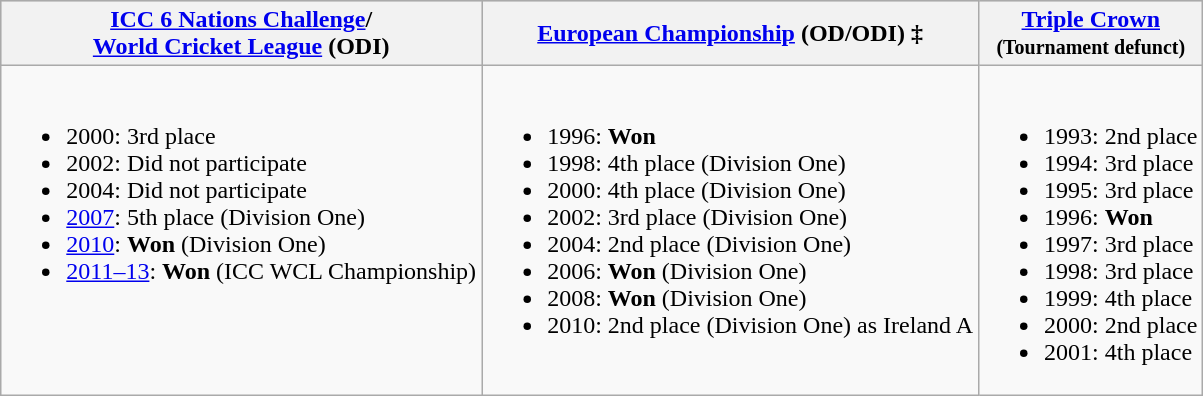<table class="wikitable">
<tr style="background:#ccc;">
<th><a href='#'>ICC 6 Nations Challenge</a>/<br><a href='#'>World Cricket League</a> (ODI)</th>
<th><a href='#'>European Championship</a> (OD/ODI) ‡</th>
<th><a href='#'>Triple Crown</a><br><small>(Tournament defunct)</small></th>
</tr>
<tr>
<td valign=top><br><ul><li>2000: 3rd place</li><li>2002: Did not participate</li><li>2004: Did not participate</li><li><a href='#'>2007</a>: 5th place (Division One)</li><li><a href='#'>2010</a>: <strong>Won</strong> (Division One)</li><li><a href='#'>2011–13</a>: <strong>Won</strong> (ICC WCL Championship)</li></ul></td>
<td valign=top><br><ul><li>1996: <strong>Won</strong></li><li>1998: 4th place (Division One)</li><li>2000: 4th place (Division One)</li><li>2002: 3rd place (Division One)</li><li>2004: 2nd place (Division One)</li><li>2006: <strong>Won</strong> (Division One)</li><li>2008: <strong>Won</strong> (Division One)</li><li>2010: 2nd place (Division One) as Ireland A</li></ul></td>
<td valign=top><br><ul><li>1993: 2nd place</li><li>1994: 3rd place</li><li>1995: 3rd place</li><li>1996: <strong>Won</strong></li><li>1997: 3rd place</li><li>1998: 3rd place</li><li>1999: 4th place</li><li>2000: 2nd place</li><li>2001: 4th place</li></ul></td>
</tr>
</table>
